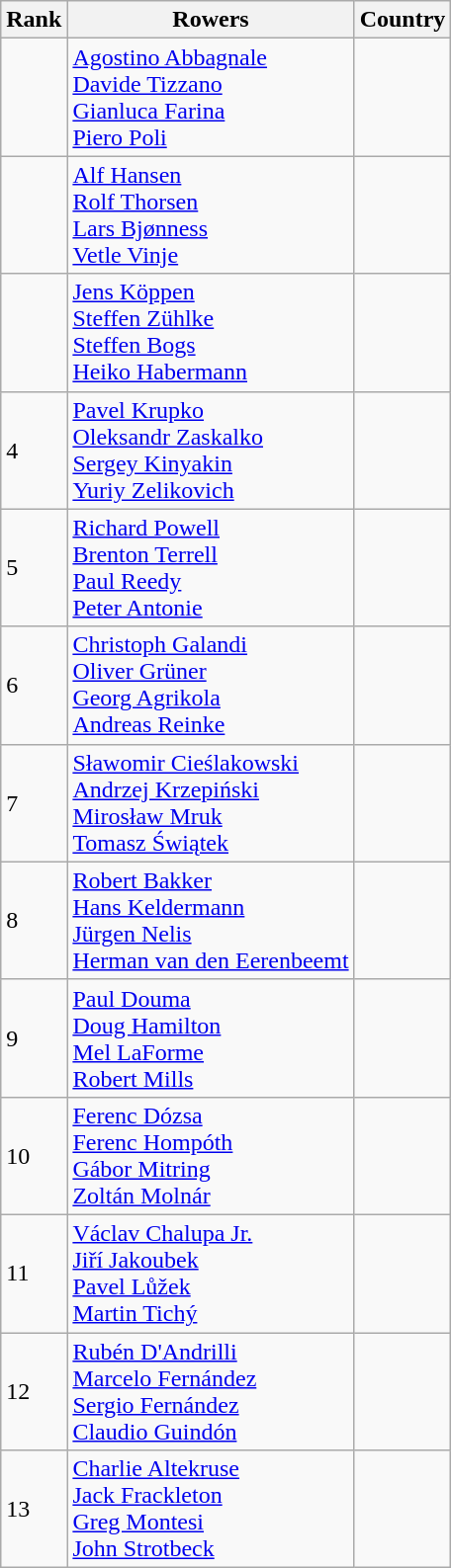<table class="wikitable sortable">
<tr>
<th>Rank</th>
<th>Rowers</th>
<th>Country</th>
</tr>
<tr>
<td></td>
<td><a href='#'>Agostino Abbagnale</a><br><a href='#'>Davide Tizzano</a><br><a href='#'>Gianluca Farina</a><br><a href='#'>Piero Poli</a></td>
<td></td>
</tr>
<tr>
<td></td>
<td><a href='#'>Alf Hansen</a><br><a href='#'>Rolf Thorsen</a><br><a href='#'>Lars Bjønness</a><br><a href='#'>Vetle Vinje</a></td>
<td></td>
</tr>
<tr>
<td></td>
<td><a href='#'>Jens Köppen</a><br><a href='#'>Steffen Zühlke</a><br><a href='#'>Steffen Bogs</a><br><a href='#'>Heiko Habermann</a></td>
<td></td>
</tr>
<tr>
<td>4</td>
<td><a href='#'>Pavel Krupko</a><br><a href='#'>Oleksandr Zaskalko</a><br><a href='#'>Sergey Kinyakin</a><br><a href='#'>Yuriy Zelikovich</a></td>
<td></td>
</tr>
<tr>
<td>5</td>
<td><a href='#'>Richard Powell</a><br><a href='#'>Brenton Terrell</a><br><a href='#'>Paul Reedy</a><br><a href='#'>Peter Antonie</a></td>
<td></td>
</tr>
<tr>
<td>6</td>
<td><a href='#'>Christoph Galandi</a><br><a href='#'>Oliver Grüner</a><br><a href='#'>Georg Agrikola</a><br><a href='#'>Andreas Reinke</a></td>
<td></td>
</tr>
<tr>
<td>7</td>
<td><a href='#'>Sławomir Cieślakowski</a><br><a href='#'>Andrzej Krzepiński</a><br><a href='#'>Mirosław Mruk</a><br><a href='#'>Tomasz Świątek</a></td>
<td></td>
</tr>
<tr>
<td>8</td>
<td><a href='#'>Robert Bakker</a><br><a href='#'>Hans Keldermann</a><br><a href='#'>Jürgen Nelis</a><br><a href='#'>Herman van den Eerenbeemt</a></td>
<td></td>
</tr>
<tr>
<td>9</td>
<td><a href='#'>Paul Douma</a><br><a href='#'>Doug Hamilton</a><br><a href='#'>Mel LaForme</a><br><a href='#'>Robert Mills</a></td>
<td></td>
</tr>
<tr>
<td>10</td>
<td><a href='#'>Ferenc Dózsa</a><br><a href='#'>Ferenc Hompóth</a><br><a href='#'>Gábor Mitring</a><br><a href='#'>Zoltán Molnár</a></td>
<td></td>
</tr>
<tr>
<td>11</td>
<td><a href='#'>Václav Chalupa Jr.</a><br><a href='#'>Jiří Jakoubek</a><br><a href='#'>Pavel Lůžek</a><br><a href='#'>Martin Tichý</a></td>
<td></td>
</tr>
<tr>
<td>12</td>
<td><a href='#'>Rubén D'Andrilli</a><br><a href='#'>Marcelo Fernández</a><br><a href='#'>Sergio Fernández</a><br><a href='#'>Claudio Guindón</a></td>
<td></td>
</tr>
<tr>
<td>13</td>
<td><a href='#'>Charlie Altekruse</a><br><a href='#'>Jack Frackleton</a><br><a href='#'>Greg Montesi</a><br><a href='#'>John Strotbeck</a></td>
<td></td>
</tr>
</table>
